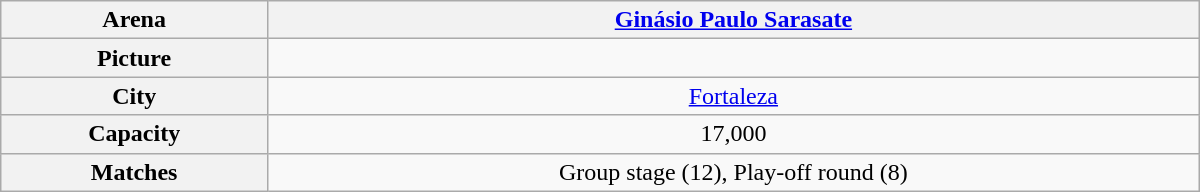<table class="wikitable" width="800">
<tr>
<th>Arena</th>
<th align="center"><a href='#'>Ginásio Paulo Sarasate</a></th>
</tr>
<tr>
<th>Picture</th>
<td align="center"></td>
</tr>
<tr>
<th>City</th>
<td align="center"><a href='#'>Fortaleza</a></td>
</tr>
<tr>
<th>Capacity</th>
<td align="center">17,000</td>
</tr>
<tr>
<th>Matches</th>
<td align="center">Group stage (12), Play-off round (8)</td>
</tr>
</table>
